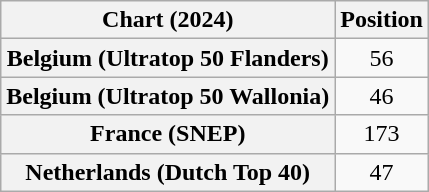<table class="wikitable plainrowheaders sortable" style="text-align:center">
<tr>
<th scope="col">Chart (2024)</th>
<th scope="col">Position</th>
</tr>
<tr>
<th scope="row">Belgium (Ultratop 50 Flanders)</th>
<td>56</td>
</tr>
<tr>
<th scope="row">Belgium (Ultratop 50 Wallonia)</th>
<td>46</td>
</tr>
<tr>
<th scope="row">France (SNEP)</th>
<td>173</td>
</tr>
<tr>
<th scope="row">Netherlands (Dutch Top 40)</th>
<td>47</td>
</tr>
</table>
